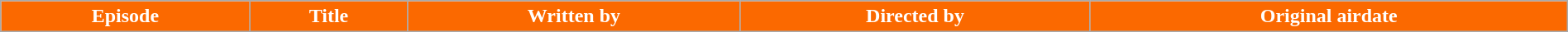<table class="wikitable plainrowheaders" style="width:100%;">
<tr style="color:#fff;">
<th style="background:#FB6900;">Episode</th>
<th style="background:#FB6900;">Title</th>
<th style="background:#FB6900;">Written by</th>
<th style="background:#FB6900;">Directed by</th>
<th style="background:#FB6900;">Original airdate<br>




</th>
</tr>
</table>
